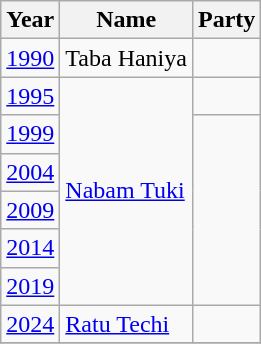<table class="wikitable sortable">
<tr>
<th>Year</th>
<th>Name</th>
<th colspan="2">Party</th>
</tr>
<tr>
<td><a href='#'>1990</a></td>
<td>Taba Haniya</td>
<td></td>
</tr>
<tr>
<td><a href='#'>1995</a></td>
<td rowspan="6"><a href='#'>Nabam Tuki</a></td>
<td></td>
</tr>
<tr>
<td><a href='#'>1999</a></td>
</tr>
<tr>
<td><a href='#'>2004</a></td>
</tr>
<tr>
<td><a href='#'>2009</a></td>
</tr>
<tr>
<td><a href='#'>2014</a></td>
</tr>
<tr>
<td><a href='#'>2019</a></td>
</tr>
<tr>
<td><a href='#'>2024</a></td>
<td><a href='#'>Ratu Techi</a></td>
<td></td>
</tr>
<tr>
</tr>
</table>
